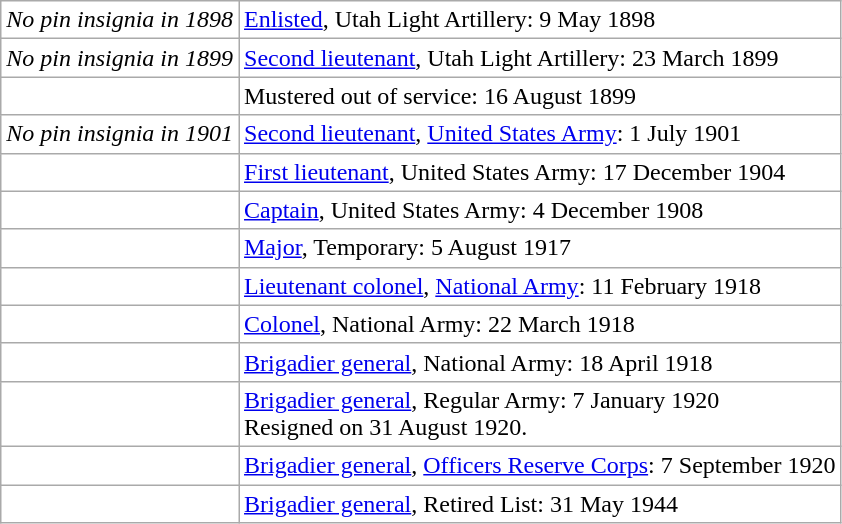<table class="wikitable" style="background:white">
<tr>
<td align="center"><em>No pin insignia in 1898</em></td>
<td><a href='#'>Enlisted</a>, Utah Light Artillery: 9 May 1898</td>
</tr>
<tr>
<td align="center"><em>No pin insignia in 1899</em></td>
<td><a href='#'>Second lieutenant</a>, Utah Light Artillery: 23 March 1899</td>
</tr>
<tr>
<td align="center"></td>
<td>Mustered out of service: 16 August 1899</td>
</tr>
<tr>
<td align="center"><em>No pin insignia in 1901</em></td>
<td><a href='#'>Second lieutenant</a>, <a href='#'>United States Army</a>: 1 July 1901</td>
</tr>
<tr>
<td align="center"></td>
<td><a href='#'>First lieutenant</a>, United States Army: 17 December 1904</td>
</tr>
<tr>
<td align="center"></td>
<td><a href='#'>Captain</a>, United States Army: 4 December 1908</td>
</tr>
<tr>
<td align="center"></td>
<td><a href='#'>Major</a>, Temporary: 5 August 1917</td>
</tr>
<tr>
<td align="center"></td>
<td><a href='#'>Lieutenant colonel</a>, <a href='#'>National Army</a>: 11 February 1918</td>
</tr>
<tr>
<td align="center"></td>
<td><a href='#'>Colonel</a>, National Army: 22 March 1918</td>
</tr>
<tr>
<td align="center"></td>
<td><a href='#'>Brigadier general</a>, National Army: 18 April 1918</td>
</tr>
<tr>
<td align="center"></td>
<td><a href='#'>Brigadier general</a>, Regular Army: 7 January 1920<br>Resigned on 31 August 1920.</td>
</tr>
<tr>
<td align="center"></td>
<td><a href='#'>Brigadier general</a>, <a href='#'>Officers Reserve Corps</a>: 7 September 1920</td>
</tr>
<tr>
<td align="center"></td>
<td><a href='#'>Brigadier general</a>, Retired List: 31 May 1944</td>
</tr>
</table>
